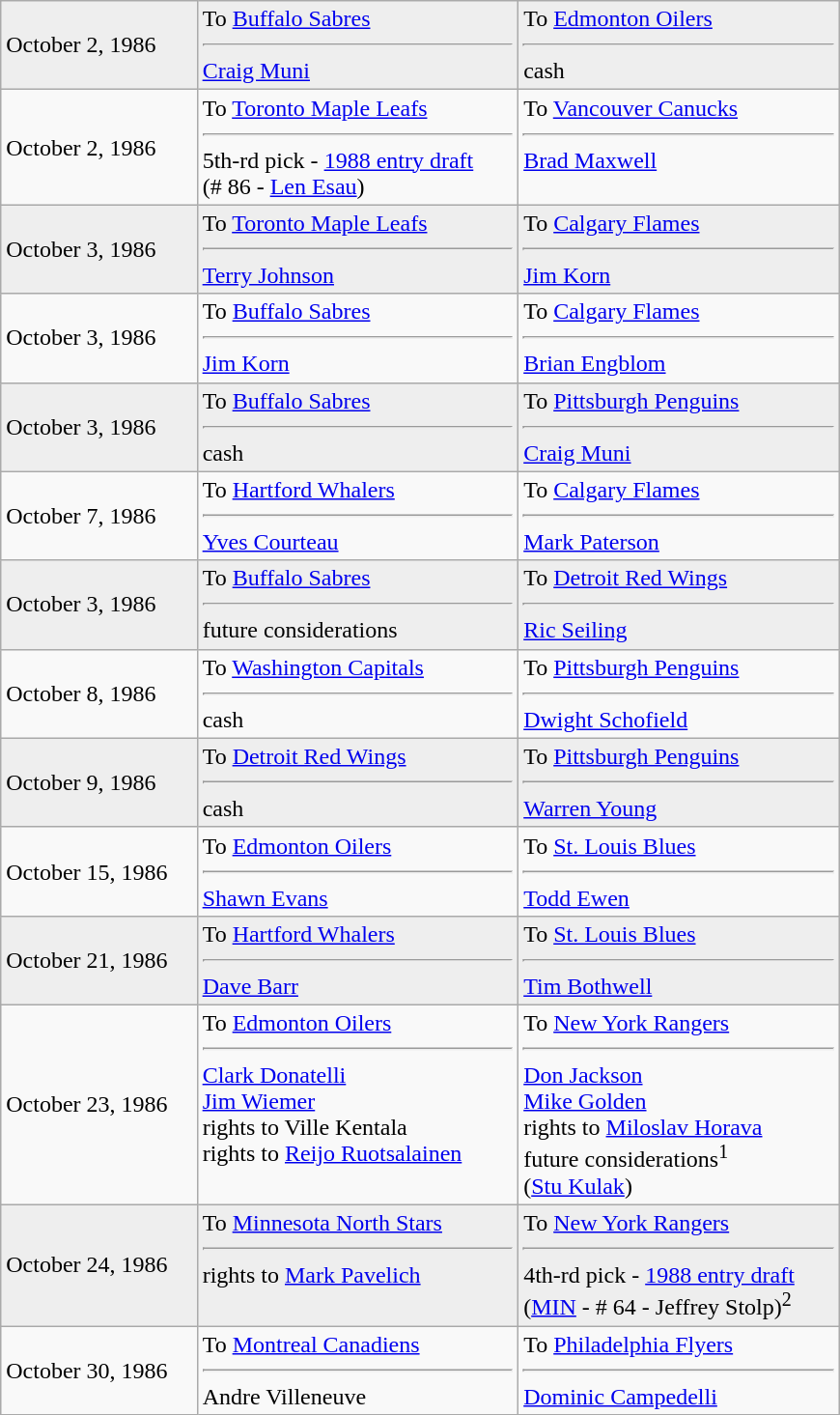<table class="wikitable" style="border:1px solid #999; width:580px;">
<tr style="background:#eee;">
<td>October 2, 1986</td>
<td valign="top">To <a href='#'>Buffalo Sabres</a><hr><a href='#'>Craig Muni</a></td>
<td valign="top">To <a href='#'>Edmonton Oilers</a><hr>cash</td>
</tr>
<tr>
<td>October 2, 1986</td>
<td valign="top">To <a href='#'>Toronto Maple Leafs</a><hr>5th-rd pick - <a href='#'>1988 entry draft</a><br>(# 86 - <a href='#'>Len Esau</a>)</td>
<td valign="top">To <a href='#'>Vancouver Canucks</a><hr><a href='#'>Brad Maxwell</a></td>
</tr>
<tr style="background:#eee;">
<td>October 3, 1986</td>
<td valign="top">To <a href='#'>Toronto Maple Leafs</a><hr><a href='#'>Terry Johnson</a></td>
<td valign="top">To <a href='#'>Calgary Flames</a><hr><a href='#'>Jim Korn</a></td>
</tr>
<tr>
<td>October 3, 1986</td>
<td valign="top">To <a href='#'>Buffalo Sabres</a><hr><a href='#'>Jim Korn</a></td>
<td valign="top">To <a href='#'>Calgary Flames</a><hr><a href='#'>Brian Engblom</a></td>
</tr>
<tr style="background:#eee;">
<td>October 3, 1986</td>
<td valign="top">To <a href='#'>Buffalo Sabres</a><hr>cash</td>
<td valign="top">To <a href='#'>Pittsburgh Penguins</a><hr><a href='#'>Craig Muni</a></td>
</tr>
<tr>
<td>October 7, 1986</td>
<td valign="top">To <a href='#'>Hartford Whalers</a><hr><a href='#'>Yves Courteau</a></td>
<td valign="top">To <a href='#'>Calgary Flames</a><hr><a href='#'>Mark Paterson</a></td>
</tr>
<tr style="background:#eee;">
<td>October 3, 1986</td>
<td valign="top">To <a href='#'>Buffalo Sabres</a><hr>future considerations</td>
<td valign="top">To <a href='#'>Detroit Red Wings</a><hr><a href='#'>Ric Seiling</a></td>
</tr>
<tr>
<td>October 8, 1986</td>
<td valign="top">To <a href='#'>Washington Capitals</a><hr>cash</td>
<td valign="top">To <a href='#'>Pittsburgh Penguins</a><hr><a href='#'>Dwight Schofield</a></td>
</tr>
<tr style="background:#eee;">
<td>October 9, 1986</td>
<td valign="top">To <a href='#'>Detroit Red Wings</a><hr>cash</td>
<td valign="top">To <a href='#'>Pittsburgh Penguins</a><hr><a href='#'>Warren Young</a></td>
</tr>
<tr>
<td>October 15, 1986</td>
<td valign="top">To <a href='#'>Edmonton Oilers</a><hr><a href='#'>Shawn Evans</a></td>
<td valign="top">To <a href='#'>St. Louis Blues</a><hr><a href='#'>Todd Ewen</a></td>
</tr>
<tr style="background:#eee;">
<td>October 21, 1986</td>
<td valign="top">To <a href='#'>Hartford Whalers</a><hr><a href='#'>Dave Barr</a></td>
<td valign="top">To <a href='#'>St. Louis Blues</a><hr><a href='#'>Tim Bothwell</a></td>
</tr>
<tr>
<td>October 23, 1986</td>
<td valign="top">To <a href='#'>Edmonton Oilers</a><hr><a href='#'>Clark Donatelli</a><br><a href='#'>Jim Wiemer</a><br>rights to Ville Kentala<br>rights to <a href='#'>Reijo Ruotsalainen</a></td>
<td valign="top">To <a href='#'>New York Rangers</a><hr><a href='#'>Don Jackson</a><br><a href='#'>Mike Golden</a><br>rights to <a href='#'>Miloslav Horava</a><br>future considerations<sup>1</sup><br>(<a href='#'>Stu Kulak</a>)</td>
</tr>
<tr style="background:#eee;">
<td>October 24, 1986</td>
<td valign="top">To <a href='#'>Minnesota North Stars</a><hr>rights to <a href='#'>Mark Pavelich</a></td>
<td valign="top">To <a href='#'>New York Rangers</a><hr>4th-rd pick - <a href='#'>1988 entry draft</a><br>(<a href='#'>MIN</a> - # 64 - Jeffrey Stolp)<sup>2</sup></td>
</tr>
<tr>
<td>October 30, 1986</td>
<td valign="top">To <a href='#'>Montreal Canadiens</a><hr>Andre Villeneuve</td>
<td valign="top">To <a href='#'>Philadelphia Flyers</a><hr><a href='#'>Dominic Campedelli</a></td>
</tr>
</table>
